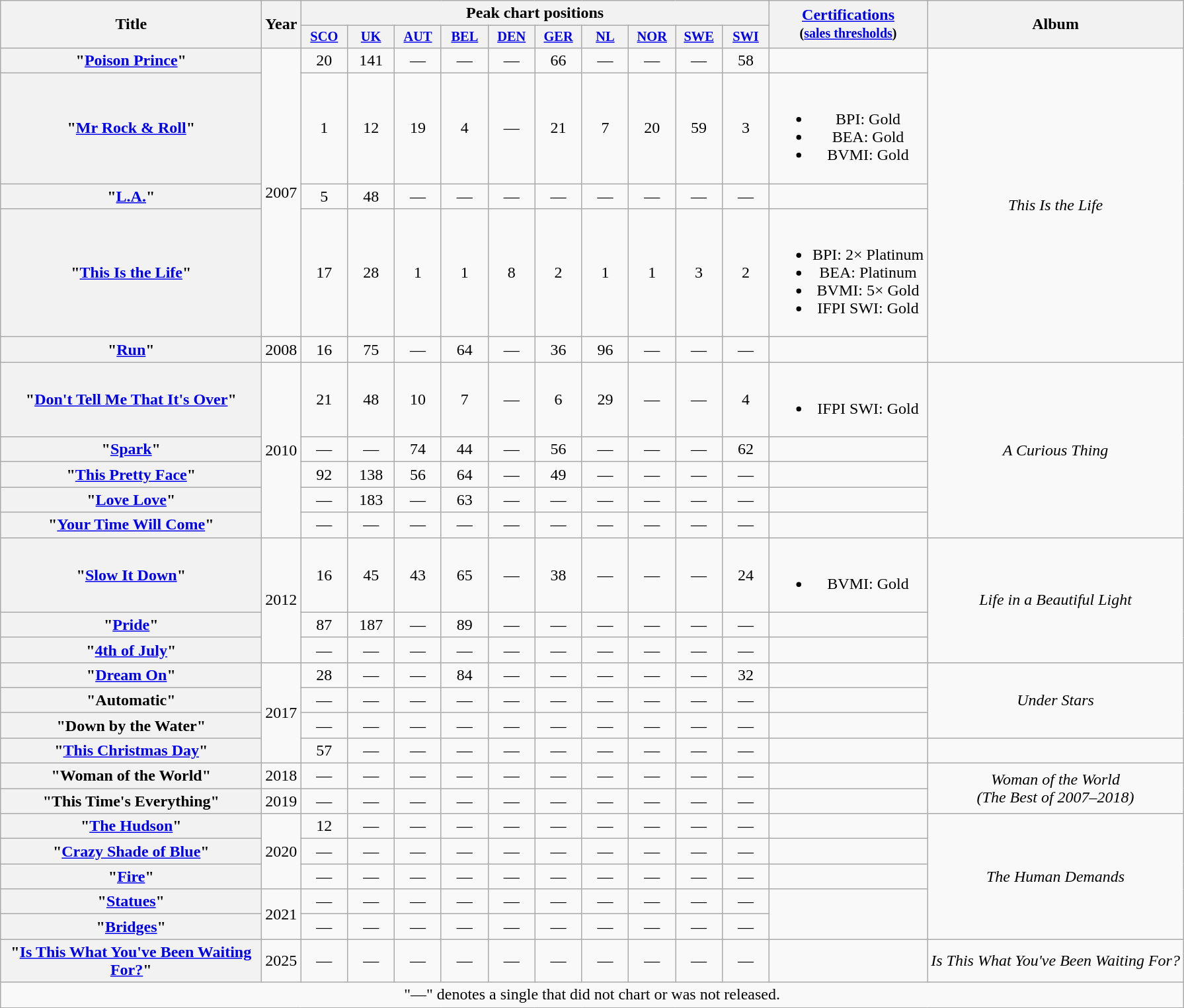<table class="wikitable plainrowheaders" style="text-align:center;">
<tr>
<th rowspan="2" scope="col" style="width:16em;">Title</th>
<th rowspan="2" scope="col" style="width:1em;">Year</th>
<th scope="col" colspan="10">Peak chart positions</th>
<th scope="col" rowspan="2"><a href='#'>Certifications</a><br><small>(<a href='#'>sales thresholds</a>)</small></th>
<th scope="col" rowspan="2">Album</th>
</tr>
<tr>
<th scope="col" style="width:3em;font-size:85%;"><a href='#'>SCO</a><br></th>
<th scope="col" style="width:3em;font-size:85%;"><a href='#'>UK</a><br></th>
<th scope="col" style="width:3em;font-size:85%;"><a href='#'>AUT</a><br></th>
<th scope="col" style="width:3em;font-size:85%;"><a href='#'>BEL</a><br></th>
<th scope="col" style="width:3em;font-size:85%;"><a href='#'>DEN</a><br></th>
<th scope="col" style="width:3em;font-size:85%;"><a href='#'>GER</a><br></th>
<th scope="col" style="width:3em;font-size:85%;"><a href='#'>NL</a><br></th>
<th scope="col" style="width:3em;font-size:85%;"><a href='#'>NOR</a><br></th>
<th scope="col" style="width:3em;font-size:85%;"><a href='#'>SWE</a><br></th>
<th scope="col" style="width:3em;font-size:85%;"><a href='#'>SWI</a><br></th>
</tr>
<tr>
<th scope="row">"<a href='#'>Poison Prince</a>"</th>
<td rowspan="4">2007</td>
<td>20</td>
<td>141</td>
<td>—</td>
<td>—</td>
<td>—</td>
<td>66</td>
<td>—</td>
<td>—</td>
<td>—</td>
<td>58</td>
<td></td>
<td rowspan="5"><em>This Is the Life</em></td>
</tr>
<tr>
<th scope="row">"<a href='#'>Mr Rock & Roll</a>"</th>
<td>1</td>
<td>12</td>
<td>19</td>
<td>4</td>
<td>—</td>
<td>21</td>
<td>7</td>
<td>20</td>
<td>59</td>
<td>3</td>
<td><br><ul><li>BPI: Gold</li><li>BEA: Gold</li><li>BVMI: Gold</li></ul></td>
</tr>
<tr>
<th scope="row">"<a href='#'>L.A.</a>"</th>
<td>5</td>
<td>48</td>
<td>—</td>
<td>—</td>
<td>—</td>
<td>—</td>
<td>—</td>
<td>—</td>
<td>—</td>
<td>—</td>
<td></td>
</tr>
<tr>
<th scope="row">"<a href='#'>This Is the Life</a>"</th>
<td>17</td>
<td>28</td>
<td>1</td>
<td>1</td>
<td>8</td>
<td>2</td>
<td>1</td>
<td>1</td>
<td>3</td>
<td>2</td>
<td><br><ul><li>BPI: 2× Platinum</li><li>BEA: Platinum</li><li>BVMI: 5× Gold</li><li>IFPI SWI: Gold</li></ul></td>
</tr>
<tr>
<th scope="row">"<a href='#'>Run</a>"</th>
<td>2008</td>
<td>16</td>
<td>75</td>
<td>—</td>
<td>64</td>
<td>—</td>
<td>36</td>
<td>96</td>
<td>—</td>
<td>—</td>
<td>—</td>
<td></td>
</tr>
<tr>
<th scope="row">"<a href='#'>Don't Tell Me That It's Over</a>"</th>
<td rowspan="5">2010</td>
<td>21</td>
<td>48</td>
<td>10</td>
<td>7</td>
<td>—</td>
<td>6</td>
<td>29</td>
<td>—</td>
<td>—</td>
<td>4</td>
<td><br><ul><li>IFPI SWI: Gold</li></ul></td>
<td rowspan="5"><em>A Curious Thing</em></td>
</tr>
<tr>
<th scope="row">"<a href='#'>Spark</a>"</th>
<td>—</td>
<td>—</td>
<td>74</td>
<td>44</td>
<td>—</td>
<td>56</td>
<td>—</td>
<td>—</td>
<td>—</td>
<td>62</td>
<td></td>
</tr>
<tr>
<th scope="row">"<a href='#'>This Pretty Face</a>"</th>
<td>92</td>
<td>138</td>
<td>56</td>
<td>64</td>
<td>—</td>
<td>49</td>
<td>—</td>
<td>—</td>
<td>—</td>
<td>—</td>
<td></td>
</tr>
<tr>
<th scope="row">"<a href='#'>Love Love</a>"</th>
<td>—</td>
<td>183</td>
<td>—</td>
<td>63</td>
<td>—</td>
<td>—</td>
<td>—</td>
<td>—</td>
<td>—</td>
<td>—</td>
<td></td>
</tr>
<tr>
<th scope="row">"<a href='#'>Your Time Will Come</a>"</th>
<td>—</td>
<td>—</td>
<td>—</td>
<td>—</td>
<td>—</td>
<td>—</td>
<td>—</td>
<td>—</td>
<td>—</td>
<td>—</td>
<td></td>
</tr>
<tr>
<th scope="row">"<a href='#'>Slow It Down</a>"</th>
<td rowspan="3">2012</td>
<td>16</td>
<td>45</td>
<td>43</td>
<td>65</td>
<td>—</td>
<td>38</td>
<td>—</td>
<td>—</td>
<td>—</td>
<td>24</td>
<td><br><ul><li>BVMI: Gold</li></ul></td>
<td rowspan="3"><em>Life in a Beautiful Light</em></td>
</tr>
<tr>
<th scope="row">"<a href='#'>Pride</a>"</th>
<td>87</td>
<td>187</td>
<td>—</td>
<td>89</td>
<td>—</td>
<td>—</td>
<td>—</td>
<td>—</td>
<td>—</td>
<td>—</td>
<td></td>
</tr>
<tr>
<th scope="row">"<a href='#'>4th of July</a>"</th>
<td>—</td>
<td>—</td>
<td>—</td>
<td>—</td>
<td>—</td>
<td>—</td>
<td>—</td>
<td>—</td>
<td>—</td>
<td>—</td>
<td></td>
</tr>
<tr>
<th scope="row">"<a href='#'>Dream On</a>"</th>
<td rowspan="4">2017</td>
<td>28</td>
<td>—</td>
<td>—</td>
<td>84</td>
<td>—</td>
<td>—</td>
<td>—</td>
<td>—</td>
<td>—</td>
<td>32</td>
<td></td>
<td rowspan="3"><em>Under Stars</em></td>
</tr>
<tr>
<th scope="row">"Automatic"</th>
<td>—</td>
<td>—</td>
<td>—</td>
<td>—</td>
<td>—</td>
<td>—</td>
<td>—</td>
<td>—</td>
<td>—</td>
<td>—</td>
<td></td>
</tr>
<tr>
<th scope="row">"Down by the Water"</th>
<td>—</td>
<td>—</td>
<td>—</td>
<td>—</td>
<td>—</td>
<td>—</td>
<td>—</td>
<td>—</td>
<td>—</td>
<td>—</td>
<td></td>
</tr>
<tr>
<th scope="row">"<a href='#'>This Christmas Day</a>"</th>
<td>57</td>
<td>—</td>
<td>—</td>
<td>—</td>
<td>—</td>
<td>—</td>
<td>—</td>
<td>—</td>
<td>—</td>
<td>—</td>
<td></td>
<td></td>
</tr>
<tr>
<th scope="row">"Woman of the World"</th>
<td>2018</td>
<td>—</td>
<td>—</td>
<td>—</td>
<td>—</td>
<td>—</td>
<td>—</td>
<td>—</td>
<td>—</td>
<td>—</td>
<td>—</td>
<td></td>
<td rowspan="2"><em>Woman of the World<br>(The Best of 2007–2018)</em></td>
</tr>
<tr>
<th scope="row">"This Time's Everything"</th>
<td>2019</td>
<td>—</td>
<td>—</td>
<td>—</td>
<td>—</td>
<td>—</td>
<td>—</td>
<td>—</td>
<td>—</td>
<td>—</td>
<td>—</td>
<td></td>
</tr>
<tr>
<th scope="row">"<a href='#'>The Hudson</a>"</th>
<td rowspan="3">2020</td>
<td>12</td>
<td>—</td>
<td>—</td>
<td>—</td>
<td>—</td>
<td>—</td>
<td>—</td>
<td>—</td>
<td>—</td>
<td>—</td>
<td></td>
<td rowspan="5"><em>The Human Demands</em></td>
</tr>
<tr>
<th scope="row">"<a href='#'>Crazy Shade of Blue</a>"</th>
<td>—</td>
<td>—</td>
<td>—</td>
<td>—</td>
<td>—</td>
<td>—</td>
<td>—</td>
<td>—</td>
<td>—</td>
<td>—</td>
<td></td>
</tr>
<tr>
<th scope="row">"<a href='#'>Fire</a>"</th>
<td>—</td>
<td>—</td>
<td>—</td>
<td>—</td>
<td>—</td>
<td>—</td>
<td>—</td>
<td>—</td>
<td>—</td>
<td>—</td>
<td></td>
</tr>
<tr>
<th scope="row">"<a href='#'>Statues</a>"</th>
<td rowspan="2">2021</td>
<td>—</td>
<td>—</td>
<td>—</td>
<td>—</td>
<td>—</td>
<td>—</td>
<td>—</td>
<td>—</td>
<td>—</td>
<td>—</td>
</tr>
<tr>
<th scope="row">"<a href='#'>Bridges</a>"</th>
<td>—</td>
<td>—</td>
<td>—</td>
<td>—</td>
<td>—</td>
<td>—</td>
<td>—</td>
<td>—</td>
<td>—</td>
<td>—</td>
</tr>
<tr>
<th scope="row">"<a href='#'>Is This What You've Been Waiting For?</a>"</th>
<td>2025</td>
<td>—</td>
<td>—</td>
<td>—</td>
<td>—</td>
<td>—</td>
<td>—</td>
<td>—</td>
<td>—</td>
<td>—</td>
<td>—</td>
<td></td>
<td><em>Is This What You've Been Waiting For?</em></td>
</tr>
<tr>
<td colspan="22">"—" denotes a single that did not chart or was not released.</td>
</tr>
</table>
